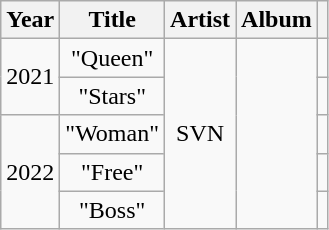<table class="wikitable plainrowheaders" style="text-align:center;">
<tr>
<th>Year</th>
<th>Title</th>
<th>Artist</th>
<th>Album</th>
<th style="text-align: center;" class="unsortable"></th>
</tr>
<tr>
<td rowspan="2">2021</td>
<td>"Queen"</td>
<td rowspan="5">SVN</td>
<td rowspan="5"></td>
<td></td>
</tr>
<tr>
<td>"Stars"</td>
<td></td>
</tr>
<tr>
<td rowspan="3">2022</td>
<td>"Woman"</td>
<td></td>
</tr>
<tr>
<td>"Free"</td>
<td></td>
</tr>
<tr>
<td>"Boss"</td>
<td></td>
</tr>
</table>
